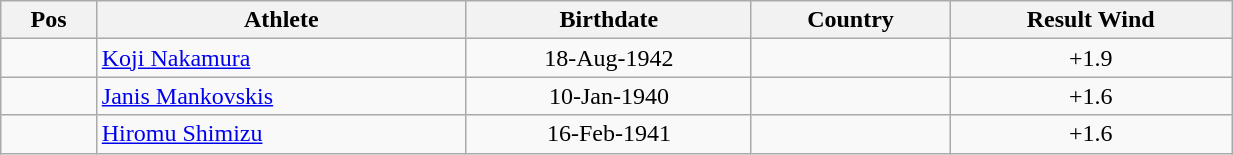<table class="wikitable"  style="text-align:center; width:65%;">
<tr>
<th>Pos</th>
<th>Athlete</th>
<th>Birthdate</th>
<th>Country</th>
<th>Result Wind</th>
</tr>
<tr>
<td align=center></td>
<td align=left><a href='#'>Koji Nakamura</a></td>
<td>18-Aug-1942</td>
<td align=left></td>
<td> +1.9</td>
</tr>
<tr>
<td align=center></td>
<td align=left><a href='#'>Janis Mankovskis</a></td>
<td>10-Jan-1940</td>
<td align=left></td>
<td> +1.6</td>
</tr>
<tr>
<td align=center></td>
<td align=left><a href='#'>Hiromu Shimizu</a></td>
<td>16-Feb-1941</td>
<td align=left></td>
<td> +1.6</td>
</tr>
</table>
